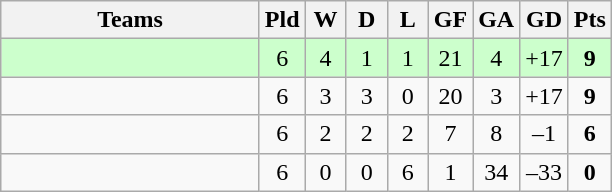<table class="wikitable" style="text-align: center;">
<tr>
<th width=165>Teams</th>
<th width=20>Pld</th>
<th width=20>W</th>
<th width=20>D</th>
<th width=20>L</th>
<th width=20>GF</th>
<th width=20>GA</th>
<th width=20>GD</th>
<th width=20>Pts</th>
</tr>
<tr align=center style="background:#ccffcc;">
<td style="text-align:left;"></td>
<td>6</td>
<td>4</td>
<td>1</td>
<td>1</td>
<td>21</td>
<td>4</td>
<td>+17</td>
<td><strong>9</strong></td>
</tr>
<tr align=center>
<td style="text-align:left;"></td>
<td>6</td>
<td>3</td>
<td>3</td>
<td>0</td>
<td>20</td>
<td>3</td>
<td>+17</td>
<td><strong>9</strong></td>
</tr>
<tr align=center>
<td style="text-align:left;"></td>
<td>6</td>
<td>2</td>
<td>2</td>
<td>2</td>
<td>7</td>
<td>8</td>
<td>–1</td>
<td><strong>6</strong></td>
</tr>
<tr align=center>
<td style="text-align:left;"></td>
<td>6</td>
<td>0</td>
<td>0</td>
<td>6</td>
<td>1</td>
<td>34</td>
<td>–33</td>
<td><strong>0</strong></td>
</tr>
</table>
